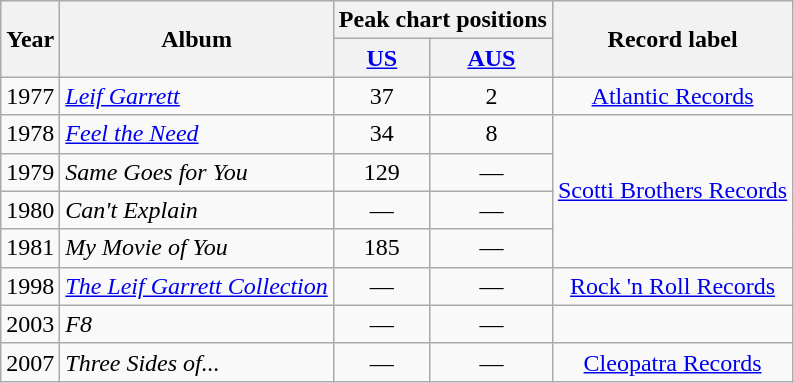<table class="wikitable" style=text-align:center;>
<tr>
<th scope="col" rowspan="2">Year</th>
<th scope="col" rowspan="2">Album</th>
<th scope="col" colspan="2">Peak chart positions</th>
<th scope="col" rowspan="2">Record label</th>
</tr>
<tr>
<th scope="col"><a href='#'>US</a></th>
<th scope="col"><a href='#'>AUS</a><br></th>
</tr>
<tr>
<td>1977</td>
<td align=left><em><a href='#'>Leif Garrett</a></em></td>
<td>37</td>
<td>2</td>
<td><a href='#'>Atlantic Records</a></td>
</tr>
<tr>
<td>1978</td>
<td align=left><em><a href='#'>Feel the Need</a></em></td>
<td>34</td>
<td>8</td>
<td rowspan="4"><a href='#'>Scotti Brothers Records</a></td>
</tr>
<tr>
<td>1979</td>
<td align=left><em>Same Goes for You</em></td>
<td>129</td>
<td>—</td>
</tr>
<tr>
<td>1980</td>
<td align=left><em>Can't Explain</em></td>
<td>—</td>
<td>—</td>
</tr>
<tr>
<td>1981</td>
<td align=left><em>My Movie of You</em></td>
<td>185</td>
<td>—</td>
</tr>
<tr>
<td>1998</td>
<td align=left><em><a href='#'>The Leif Garrett Collection</a></em></td>
<td>—</td>
<td>—</td>
<td><a href='#'>Rock 'n Roll Records</a></td>
</tr>
<tr>
<td>2003</td>
<td align=left><em>F8</em></td>
<td>—</td>
<td>—</td>
<td></td>
</tr>
<tr>
<td>2007</td>
<td align=left><em>Three Sides of...</em></td>
<td>—</td>
<td>—</td>
<td><a href='#'>Cleopatra Records</a></td>
</tr>
</table>
